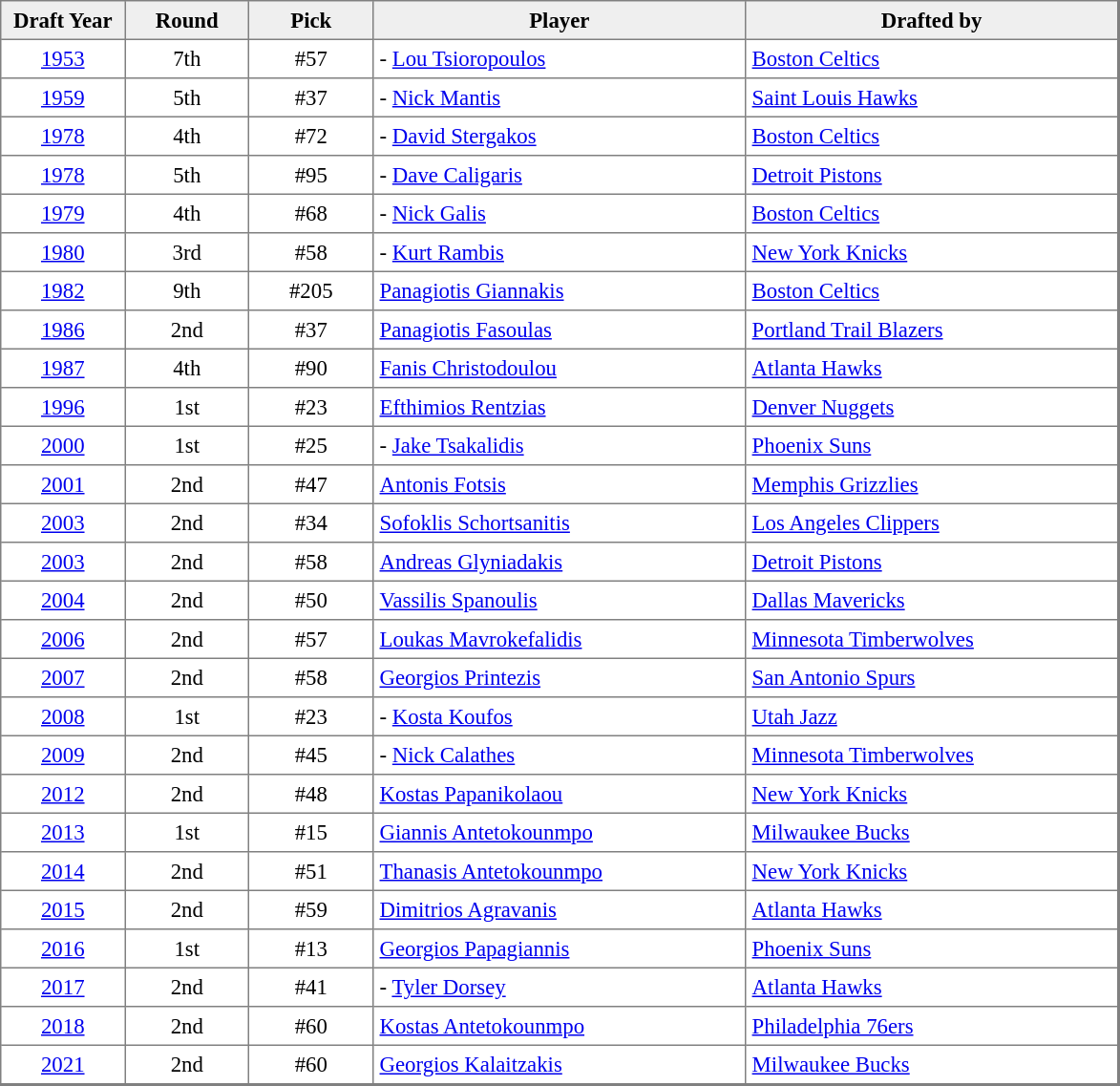<table border=1 cellpadding=4 cellspacing=0 class="toccolours" border=" 1px solid #7f7f7f" style="margin: 0.5em 0 0 0; border-style: solid; border-right-width: 2px; border-bottom-width: 2px; border-collapse: collapse; font-size: 95%">
<tr>
<th bgcolor="#efefef" width="10%">Draft Year</th>
<th bgcolor="#efefef" width="10%">Round</th>
<th bgcolor="#efefef" width="10%">Pick</th>
<th bgcolor="#efefef" width="30%">Player</th>
<th bgcolor="#efefef" width="30%">Drafted by</th>
</tr>
<tr>
<td style="text-align:center;"><a href='#'>1953</a></td>
<td style="text-align:center;">7th</td>
<td style="text-align:center;">#57</td>
<td>- <a href='#'>Lou Tsioropoulos</a></td>
<td><a href='#'>Boston Celtics</a></td>
</tr>
<tr>
<td style="text-align:center;"><a href='#'>1959</a></td>
<td style="text-align:center;">5th</td>
<td style="text-align:center;">#37</td>
<td>- <a href='#'>Nick Mantis</a></td>
<td><a href='#'>Saint Louis Hawks</a></td>
</tr>
<tr>
<td style="text-align:center;"><a href='#'>1978</a></td>
<td style="text-align:center;">4th</td>
<td style="text-align:center;">#72</td>
<td>- <a href='#'>David Stergakos</a></td>
<td><a href='#'>Boston Celtics</a></td>
</tr>
<tr>
<td style="text-align:center;"><a href='#'>1978</a></td>
<td style="text-align:center;">5th</td>
<td style="text-align:center;">#95</td>
<td>- <a href='#'>Dave Caligaris</a></td>
<td><a href='#'>Detroit Pistons</a></td>
</tr>
<tr>
<td style="text-align:center;"><a href='#'>1979</a></td>
<td style="text-align:center;">4th</td>
<td style="text-align:center;">#68</td>
<td>- <a href='#'>Nick Galis</a></td>
<td><a href='#'>Boston Celtics</a></td>
</tr>
<tr>
<td style="text-align:center;"><a href='#'>1980</a></td>
<td style="text-align:center;">3rd</td>
<td style="text-align:center;">#58</td>
<td>- <a href='#'>Kurt Rambis</a></td>
<td><a href='#'>New York Knicks</a></td>
</tr>
<tr>
<td style="text-align:center;"><a href='#'>1982</a></td>
<td style="text-align:center;">9th</td>
<td style="text-align:center;">#205</td>
<td> <a href='#'>Panagiotis Giannakis</a></td>
<td><a href='#'>Boston Celtics</a></td>
</tr>
<tr>
<td style="text-align:center;"><a href='#'>1986</a></td>
<td style="text-align:center;">2nd</td>
<td style="text-align:center;">#37</td>
<td> <a href='#'>Panagiotis Fasoulas</a></td>
<td><a href='#'>Portland Trail Blazers</a></td>
</tr>
<tr>
<td style="text-align:center;"><a href='#'>1987</a></td>
<td style="text-align:center;">4th</td>
<td style="text-align:center;">#90</td>
<td> <a href='#'>Fanis Christodoulou</a></td>
<td><a href='#'>Atlanta Hawks</a></td>
</tr>
<tr>
<td style="text-align:center;"><a href='#'>1996</a></td>
<td style="text-align:center;">1st</td>
<td style="text-align:center;">#23</td>
<td> <a href='#'>Efthimios Rentzias</a></td>
<td><a href='#'>Denver Nuggets</a></td>
</tr>
<tr>
<td style="text-align:center;"><a href='#'>2000</a></td>
<td style="text-align:center;">1st</td>
<td style="text-align:center;">#25</td>
<td>- <a href='#'>Jake Tsakalidis</a></td>
<td><a href='#'>Phoenix Suns</a></td>
</tr>
<tr>
<td style="text-align:center;"><a href='#'>2001</a></td>
<td style="text-align:center;">2nd</td>
<td style="text-align:center;">#47</td>
<td> <a href='#'>Antonis Fotsis</a></td>
<td><a href='#'>Memphis Grizzlies</a></td>
</tr>
<tr>
<td style="text-align:center;"><a href='#'>2003</a></td>
<td style="text-align:center;">2nd</td>
<td style="text-align:center;">#34</td>
<td> <a href='#'>Sofoklis Schortsanitis</a></td>
<td><a href='#'>Los Angeles Clippers</a></td>
</tr>
<tr>
<td style="text-align:center;"><a href='#'>2003</a></td>
<td style="text-align:center;">2nd</td>
<td style="text-align:center;">#58</td>
<td> <a href='#'>Andreas Glyniadakis</a></td>
<td><a href='#'>Detroit Pistons</a></td>
</tr>
<tr>
<td style="text-align:center;"><a href='#'>2004</a></td>
<td style="text-align:center;">2nd</td>
<td style="text-align:center;">#50</td>
<td> <a href='#'>Vassilis Spanoulis</a></td>
<td><a href='#'>Dallas Mavericks</a></td>
</tr>
<tr>
<td style="text-align:center;"><a href='#'>2006</a></td>
<td style="text-align:center;">2nd</td>
<td style="text-align:center;">#57</td>
<td> <a href='#'>Loukas Mavrokefalidis</a></td>
<td><a href='#'>Minnesota Timberwolves</a></td>
</tr>
<tr>
<td style="text-align:center;"><a href='#'>2007</a></td>
<td style="text-align:center;">2nd</td>
<td style="text-align:center;">#58</td>
<td> <a href='#'>Georgios Printezis</a></td>
<td><a href='#'>San Antonio Spurs</a></td>
</tr>
<tr>
<td style="text-align:center;"><a href='#'>2008</a></td>
<td style="text-align:center;">1st</td>
<td style="text-align:center;">#23</td>
<td>- <a href='#'>Kosta Koufos</a></td>
<td><a href='#'>Utah Jazz</a></td>
</tr>
<tr>
<td style="text-align:center;"><a href='#'>2009</a></td>
<td style="text-align:center;">2nd</td>
<td style="text-align:center;">#45</td>
<td>- <a href='#'>Nick Calathes</a></td>
<td><a href='#'>Minnesota Timberwolves</a></td>
</tr>
<tr>
<td style="text-align:center;"><a href='#'>2012</a></td>
<td style="text-align:center;">2nd</td>
<td style="text-align:center;">#48</td>
<td> <a href='#'>Kostas Papanikolaou</a></td>
<td><a href='#'>New York Knicks</a></td>
</tr>
<tr>
<td style="text-align:center;"><a href='#'>2013</a></td>
<td style="text-align:center;">1st</td>
<td style="text-align:center;">#15</td>
<td> <a href='#'>Giannis Antetokounmpo</a></td>
<td><a href='#'>Milwaukee Bucks</a></td>
</tr>
<tr>
<td style="text-align:center;"><a href='#'>2014</a></td>
<td style="text-align:center;">2nd</td>
<td style="text-align:center;">#51</td>
<td> <a href='#'>Thanasis Antetokounmpo</a></td>
<td><a href='#'>New York Knicks</a></td>
</tr>
<tr>
<td style="text-align:center;"><a href='#'>2015</a></td>
<td style="text-align:center;">2nd</td>
<td style="text-align:center;">#59</td>
<td> <a href='#'>Dimitrios Agravanis</a></td>
<td><a href='#'>Atlanta Hawks</a></td>
</tr>
<tr>
<td style="text-align:center;"><a href='#'>2016</a></td>
<td style="text-align:center;">1st</td>
<td style="text-align:center;">#13</td>
<td> <a href='#'>Georgios Papagiannis</a></td>
<td><a href='#'>Phoenix Suns</a></td>
</tr>
<tr>
<td style="text-align:center;"><a href='#'>2017</a></td>
<td style="text-align:center;">2nd</td>
<td style="text-align:center;">#41</td>
<td>- <a href='#'>Tyler Dorsey</a></td>
<td><a href='#'>Atlanta Hawks</a></td>
</tr>
<tr>
<td style="text-align:center;"><a href='#'>2018</a></td>
<td style="text-align:center;">2nd</td>
<td style="text-align:center;">#60</td>
<td> <a href='#'>Kostas Antetokounmpo</a></td>
<td><a href='#'>Philadelphia 76ers</a></td>
</tr>
<tr>
<td style="text-align:center;"><a href='#'>2021</a></td>
<td style="text-align:center;">2nd</td>
<td style="text-align:center;">#60</td>
<td> <a href='#'>Georgios Kalaitzakis</a></td>
<td><a href='#'>Milwaukee Bucks</a></td>
</tr>
</table>
